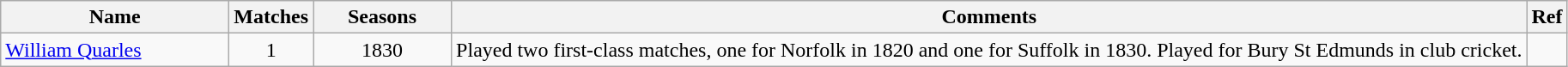<table class="wikitable">
<tr>
<th style="width:170px">Name</th>
<th>Matches</th>
<th style="width: 100px">Seasons</th>
<th>Comments</th>
<th>Ref</th>
</tr>
<tr>
<td><a href='#'>William Quarles</a></td>
<td align=center>1</td>
<td align=center>1830</td>
<td>Played two first-class matches, one for Norfolk in 1820 and one for Suffolk in 1830. Played for Bury St Edmunds in club cricket.</td>
<td></td>
</tr>
</table>
